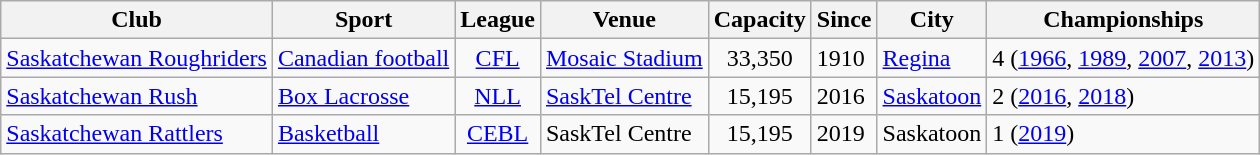<table class="wikitable sortable">
<tr>
<th>Club</th>
<th>Sport</th>
<th>League</th>
<th>Venue</th>
<th>Capacity</th>
<th>Since</th>
<th>City</th>
<th>Championships</th>
</tr>
<tr>
<td><a href='#'>Saskatchewan Roughriders</a></td>
<td><a href='#'>Canadian football</a></td>
<td align="center"><a href='#'>CFL</a></td>
<td><a href='#'>Mosaic Stadium</a></td>
<td align="center">33,350</td>
<td>1910</td>
<td><a href='#'>Regina</a></td>
<td>4 (<a href='#'>1966</a>, <a href='#'>1989</a>, <a href='#'>2007</a>, <a href='#'>2013</a>)</td>
</tr>
<tr>
<td><a href='#'>Saskatchewan Rush</a></td>
<td><a href='#'>Box Lacrosse</a></td>
<td align="center"><a href='#'>NLL</a></td>
<td><a href='#'>SaskTel Centre</a></td>
<td align="center">15,195</td>
<td>2016</td>
<td><a href='#'>Saskatoon</a></td>
<td>2 (<a href='#'>2016</a>, <a href='#'>2018</a>)</td>
</tr>
<tr>
<td><a href='#'>Saskatchewan Rattlers</a></td>
<td><a href='#'>Basketball</a></td>
<td align="center"><a href='#'>CEBL</a></td>
<td>SaskTel Centre</td>
<td align="center">15,195</td>
<td>2019</td>
<td>Saskatoon</td>
<td>1 (<a href='#'>2019</a>)</td>
</tr>
</table>
